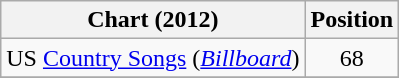<table class="wikitable sortable">
<tr>
<th scope="col">Chart (2012)</th>
<th scope="col">Position</th>
</tr>
<tr>
<td>US <a href='#'>Country Songs</a> (<em><a href='#'>Billboard</a></em>)</td>
<td align="center">68</td>
</tr>
<tr>
</tr>
</table>
